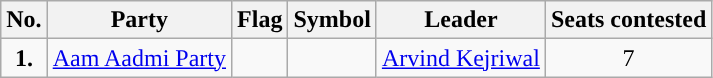<table class="wikitable">
<tr>
<th>No.</th>
<th>Party</th>
<th>Flag</th>
<th>Symbol</th>
<th>Leader</th>
<th>Seats contested</th>
</tr>
<tr>
<td ! style="text-align:center; background:"><strong>1.</strong></td>
<td style="text-align:center"><a href='#'>Aam Aadmi Party</a></td>
<td></td>
<td></td>
<td style="text-align:center"><a href='#'>Arvind Kejriwal</a></td>
<td style="text-align:center">7</td>
</tr>
</table>
